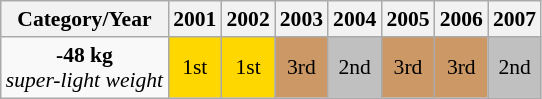<table class="wikitable" style="font-size:90%">
<tr>
<th>Category/Year</th>
<th><strong>2001</strong></th>
<th><strong>2002</strong></th>
<th><strong>2003</strong></th>
<th><strong>2004</strong></th>
<th><strong>2005</strong></th>
<th><strong>2006</strong></th>
<th><strong>2007</strong></th>
</tr>
<tr align="center">
<td><strong>-48 kg</strong> <br> <em>super-light weight</em></td>
<td bgcolor="gold">1st</td>
<td bgcolor="gold">1st</td>
<td bgcolor="CC9966">3rd</td>
<td bgcolor="silver">2nd</td>
<td bgcolor="CC9966">3rd</td>
<td bgcolor="CC9966">3rd</td>
<td bgcolor="silver">2nd</td>
</tr>
</table>
